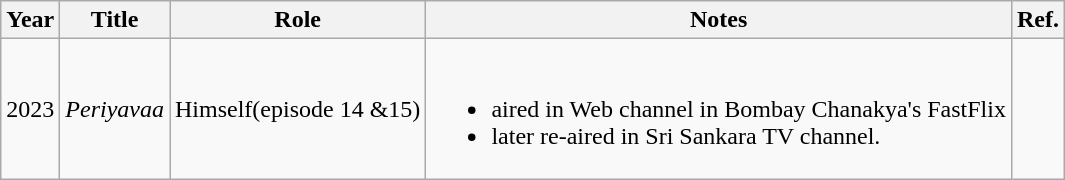<table class="wikitable sortable">
<tr style="text-align:center;">
<th>Year</th>
<th>Title</th>
<th>Role</th>
<th>Notes</th>
<th>Ref.</th>
</tr>
<tr>
<td>2023</td>
<td><em>Periyavaa</em></td>
<td>Himself(episode 14 &15)</td>
<td><br><ul><li>aired in Web channel in Bombay Chanakya's FastFlix</li><li>later re-aired in  Sri Sankara TV channel.</li></ul></td>
</tr>
</table>
